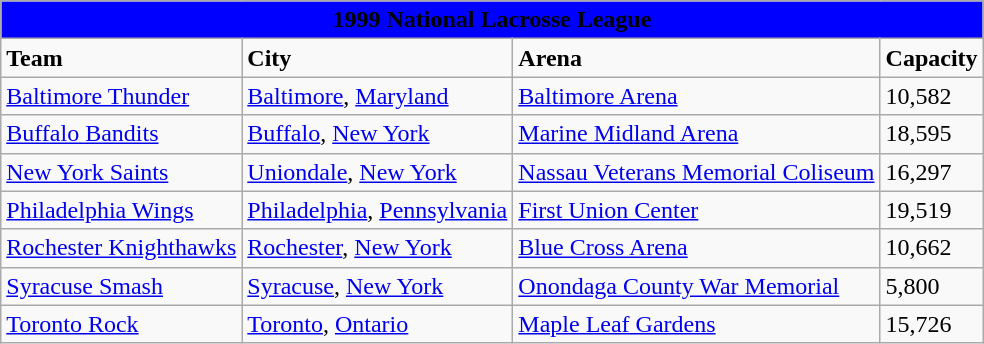<table class="wikitable" style="width:auto">
<tr>
<td bgcolor="#0000FF" align="center" colspan="6"><strong><span>1999 National Lacrosse League</span></strong></td>
</tr>
<tr>
<td><strong>Team</strong></td>
<td><strong>City</strong></td>
<td><strong>Arena</strong></td>
<td><strong>Capacity</strong></td>
</tr>
<tr>
<td><a href='#'>Baltimore Thunder</a></td>
<td><a href='#'>Baltimore</a>, <a href='#'>Maryland</a></td>
<td><a href='#'>Baltimore Arena</a></td>
<td>10,582</td>
</tr>
<tr>
<td><a href='#'>Buffalo Bandits</a></td>
<td><a href='#'>Buffalo</a>, <a href='#'>New York</a></td>
<td><a href='#'>Marine Midland Arena</a></td>
<td>18,595</td>
</tr>
<tr>
<td><a href='#'>New York Saints</a></td>
<td><a href='#'>Uniondale</a>, <a href='#'>New York</a></td>
<td><a href='#'>Nassau Veterans Memorial Coliseum</a></td>
<td>16,297</td>
</tr>
<tr>
<td><a href='#'>Philadelphia Wings</a></td>
<td><a href='#'>Philadelphia</a>, <a href='#'>Pennsylvania</a></td>
<td><a href='#'>First Union Center</a></td>
<td>19,519</td>
</tr>
<tr>
<td><a href='#'>Rochester Knighthawks</a></td>
<td><a href='#'>Rochester</a>, <a href='#'>New York</a></td>
<td><a href='#'>Blue Cross Arena</a></td>
<td>10,662</td>
</tr>
<tr>
<td><a href='#'>Syracuse Smash</a></td>
<td><a href='#'>Syracuse</a>, <a href='#'>New York</a></td>
<td><a href='#'>Onondaga County War Memorial</a></td>
<td>5,800</td>
</tr>
<tr>
<td><a href='#'>Toronto Rock</a></td>
<td><a href='#'>Toronto</a>, <a href='#'>Ontario</a></td>
<td><a href='#'>Maple Leaf Gardens</a></td>
<td>15,726</td>
</tr>
</table>
